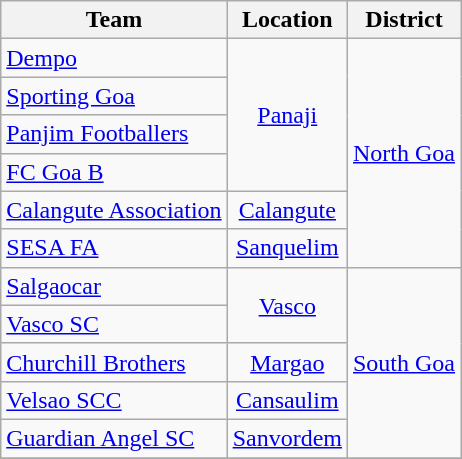<table class="wikitable sortable">
<tr>
<th>Team</th>
<th>Location</th>
<th>District</th>
</tr>
<tr>
<td><a href='#'>Dempo</a></td>
<td align="center" rowspan="4"><a href='#'>Panaji</a></td>
<td rowspan="6"><a href='#'>North Goa</a></td>
</tr>
<tr>
<td><a href='#'>Sporting Goa</a></td>
</tr>
<tr>
<td><a href='#'>Panjim Footballers</a></td>
</tr>
<tr>
<td><a href='#'>FC Goa B</a></td>
</tr>
<tr>
<td><a href='#'>Calangute Association</a></td>
<td align="center"><a href='#'>Calangute</a></td>
</tr>
<tr>
<td><a href='#'>SESA FA</a></td>
<td align="center"><a href='#'>Sanquelim</a></td>
</tr>
<tr>
<td><a href='#'>Salgaocar</a></td>
<td align="center" rowspan="2"><a href='#'>Vasco</a></td>
<td rowspan="5"><a href='#'>South Goa</a></td>
</tr>
<tr>
<td><a href='#'>Vasco SC</a></td>
</tr>
<tr>
<td><a href='#'>Churchill Brothers</a></td>
<td align="center"><a href='#'>Margao</a></td>
</tr>
<tr>
<td><a href='#'>Velsao SCC</a></td>
<td align="center"><a href='#'>Cansaulim</a></td>
</tr>
<tr>
<td><a href='#'>Guardian Angel SC</a></td>
<td align="center"><a href='#'>Sanvordem</a></td>
</tr>
<tr>
</tr>
</table>
